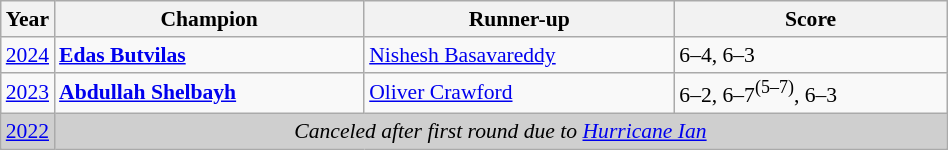<table class="wikitable" style="font-size:90%">
<tr>
<th>Year</th>
<th style="width:200px;">Champion</th>
<th style="width:200px;">Runner-up</th>
<th style="width:175px;">Score</th>
</tr>
<tr>
<td><a href='#'>2024</a></td>
<td> <strong><a href='#'>Edas Butvilas</a></strong></td>
<td> <a href='#'>Nishesh Basavareddy</a></td>
<td>6–4, 6–3</td>
</tr>
<tr>
<td><a href='#'>2023</a></td>
<td> <strong><a href='#'>Abdullah Shelbayh</a></strong></td>
<td> <a href='#'>Oliver Crawford</a></td>
<td>6–2, 6–7<sup>(5–7)</sup>, 6–3</td>
</tr>
<tr>
<td style="background:#cfcfcf"><a href='#'>2022</a></td>
<td colspan=3 align=center style="background:#cfcfcf"><em>Canceled after first round due to <a href='#'>Hurricane Ian</a></em></td>
</tr>
</table>
